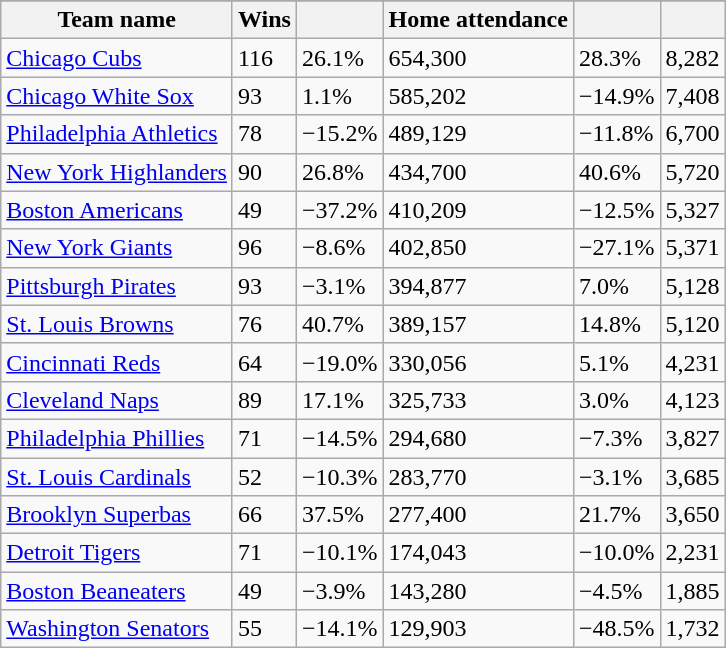<table class="wikitable sortable">
<tr style="text-align:center; font-size:larger;">
</tr>
<tr>
<th>Team name</th>
<th>Wins</th>
<th></th>
<th>Home attendance</th>
<th></th>
<th></th>
</tr>
<tr>
<td><a href='#'>Chicago Cubs</a></td>
<td>116</td>
<td>26.1%</td>
<td>654,300</td>
<td>28.3%</td>
<td>8,282</td>
</tr>
<tr>
<td><a href='#'>Chicago White Sox</a></td>
<td>93</td>
<td>1.1%</td>
<td>585,202</td>
<td>−14.9%</td>
<td>7,408</td>
</tr>
<tr>
<td><a href='#'>Philadelphia Athletics</a></td>
<td>78</td>
<td>−15.2%</td>
<td>489,129</td>
<td>−11.8%</td>
<td>6,700</td>
</tr>
<tr>
<td><a href='#'>New York Highlanders</a></td>
<td>90</td>
<td>26.8%</td>
<td>434,700</td>
<td>40.6%</td>
<td>5,720</td>
</tr>
<tr>
<td><a href='#'>Boston Americans</a></td>
<td>49</td>
<td>−37.2%</td>
<td>410,209</td>
<td>−12.5%</td>
<td>5,327</td>
</tr>
<tr>
<td><a href='#'>New York Giants</a></td>
<td>96</td>
<td>−8.6%</td>
<td>402,850</td>
<td>−27.1%</td>
<td>5,371</td>
</tr>
<tr>
<td><a href='#'>Pittsburgh Pirates</a></td>
<td>93</td>
<td>−3.1%</td>
<td>394,877</td>
<td>7.0%</td>
<td>5,128</td>
</tr>
<tr>
<td><a href='#'>St. Louis Browns</a></td>
<td>76</td>
<td>40.7%</td>
<td>389,157</td>
<td>14.8%</td>
<td>5,120</td>
</tr>
<tr>
<td><a href='#'>Cincinnati Reds</a></td>
<td>64</td>
<td>−19.0%</td>
<td>330,056</td>
<td>5.1%</td>
<td>4,231</td>
</tr>
<tr>
<td><a href='#'>Cleveland Naps</a></td>
<td>89</td>
<td>17.1%</td>
<td>325,733</td>
<td>3.0%</td>
<td>4,123</td>
</tr>
<tr>
<td><a href='#'>Philadelphia Phillies</a></td>
<td>71</td>
<td>−14.5%</td>
<td>294,680</td>
<td>−7.3%</td>
<td>3,827</td>
</tr>
<tr>
<td><a href='#'>St. Louis Cardinals</a></td>
<td>52</td>
<td>−10.3%</td>
<td>283,770</td>
<td>−3.1%</td>
<td>3,685</td>
</tr>
<tr>
<td><a href='#'>Brooklyn Superbas</a></td>
<td>66</td>
<td>37.5%</td>
<td>277,400</td>
<td>21.7%</td>
<td>3,650</td>
</tr>
<tr>
<td><a href='#'>Detroit Tigers</a></td>
<td>71</td>
<td>−10.1%</td>
<td>174,043</td>
<td>−10.0%</td>
<td>2,231</td>
</tr>
<tr>
<td><a href='#'>Boston Beaneaters</a></td>
<td>49</td>
<td>−3.9%</td>
<td>143,280</td>
<td>−4.5%</td>
<td>1,885</td>
</tr>
<tr>
<td><a href='#'>Washington Senators</a></td>
<td>55</td>
<td>−14.1%</td>
<td>129,903</td>
<td>−48.5%</td>
<td>1,732</td>
</tr>
</table>
